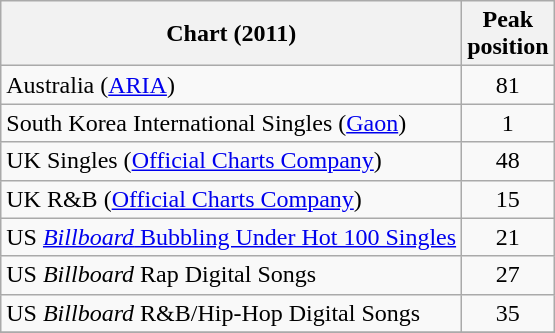<table class="wikitable sortable">
<tr>
<th align="center">Chart (2011)</th>
<th align="center">Peak<br>position</th>
</tr>
<tr>
<td>Australia (<a href='#'>ARIA</a>)</td>
<td align="center">81</td>
</tr>
<tr>
<td>South Korea International Singles (<a href='#'>Gaon</a>)</td>
<td align="center">1</td>
</tr>
<tr>
<td>UK Singles (<a href='#'>Official Charts Company</a>)</td>
<td align="center">48</td>
</tr>
<tr>
<td>UK R&B (<a href='#'>Official Charts Company</a>)</td>
<td align="center">15</td>
</tr>
<tr>
<td>US <a href='#'><em>Billboard</em> Bubbling Under Hot 100 Singles</a></td>
<td align="center">21</td>
</tr>
<tr>
<td>US <em>Billboard</em> Rap Digital Songs</td>
<td align="center">27</td>
</tr>
<tr>
<td>US <em>Billboard</em> R&B/Hip-Hop Digital Songs</td>
<td align="center">35</td>
</tr>
<tr>
</tr>
</table>
